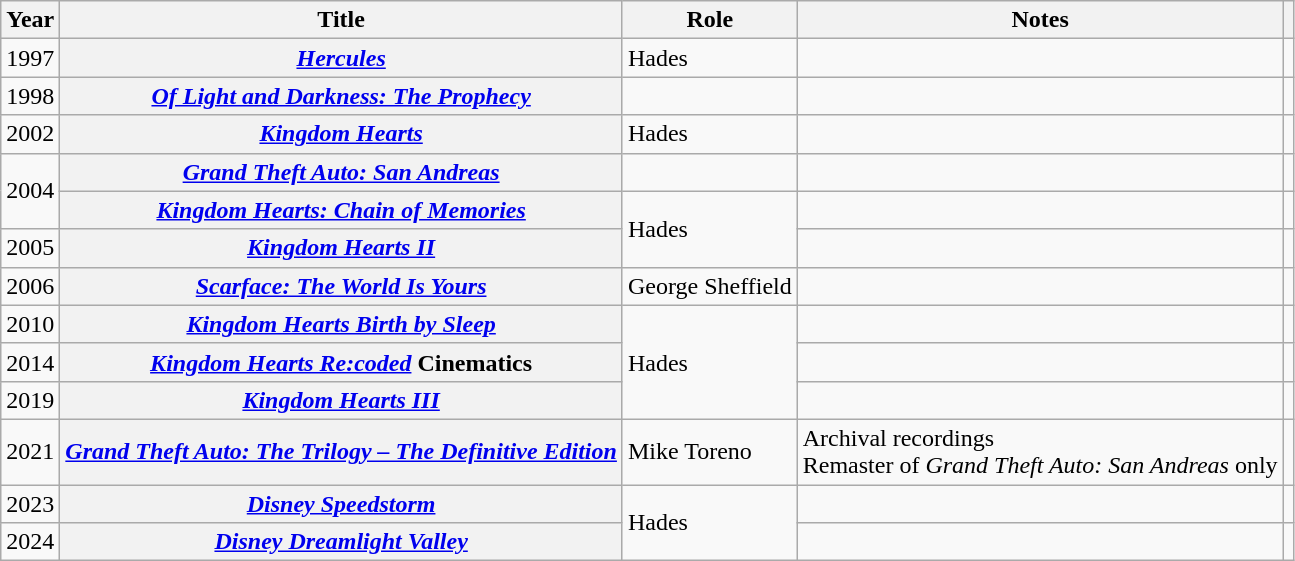<table class="wikitable plainrowheaders sortable">
<tr>
<th scope="col">Year</th>
<th scope="col">Title</th>
<th scope="col">Role</th>
<th scope="col">Notes</th>
<th scope="col" class="unsortable"></th>
</tr>
<tr>
<td>1997</td>
<th scope=row><em><a href='#'>Hercules</a></em></th>
<td>Hades</td>
<td></td>
<td align="center"></td>
</tr>
<tr>
<td>1998</td>
<th scope=row><em><a href='#'>Of Light and Darkness: The Prophecy</a></em></th>
<td></td>
<td></td>
<td align="center"></td>
</tr>
<tr>
<td>2002</td>
<th scope=row><em><a href='#'>Kingdom Hearts</a></em></th>
<td>Hades</td>
<td></td>
<td align="center"></td>
</tr>
<tr>
<td rowspan="2">2004</td>
<th scope=row><em><a href='#'>Grand Theft Auto: San Andreas</a></em></th>
<td></td>
<td></td>
<td align="center"></td>
</tr>
<tr>
<th scope=row><em><a href='#'>Kingdom Hearts: Chain of Memories</a></em></th>
<td rowspan="2">Hades</td>
<td></td>
<td align="center"></td>
</tr>
<tr>
<td>2005</td>
<th scope=row><em><a href='#'>Kingdom Hearts II</a></em></th>
<td></td>
<td align="center"></td>
</tr>
<tr>
<td>2006</td>
<th scope=row><em><a href='#'>Scarface: The World Is Yours</a></em></th>
<td>George Sheffield</td>
<td></td>
<td align="center"></td>
</tr>
<tr>
<td>2010</td>
<th scope=row><em><a href='#'>Kingdom Hearts Birth by Sleep</a></em></th>
<td rowspan="3">Hades</td>
<td></td>
<td align="center"></td>
</tr>
<tr>
<td>2014</td>
<th scope=row><em><a href='#'>Kingdom Hearts Re:coded</a></em> Cinematics</th>
<td></td>
<td align="center"></td>
</tr>
<tr>
<td>2019</td>
<th scope=row><em><a href='#'>Kingdom Hearts III</a></em></th>
<td></td>
<td align="center"></td>
</tr>
<tr>
<td>2021</td>
<th scope=row><em><a href='#'>Grand Theft Auto: The Trilogy – The Definitive Edition</a></em></th>
<td>Mike Toreno</td>
<td>Archival recordings<br>Remaster of <em>Grand Theft Auto: San Andreas</em> only</td>
<td></td>
</tr>
<tr>
<td>2023</td>
<th scope=row><em><a href='#'>Disney Speedstorm</a></em></th>
<td rowspan="2">Hades</td>
<td></td>
<td></td>
</tr>
<tr>
<td rowspan="2">2024</td>
<th scope=row><em><a href='#'>Disney Dreamlight Valley</a></em></th>
<td></td>
<td></td>
</tr>
</table>
